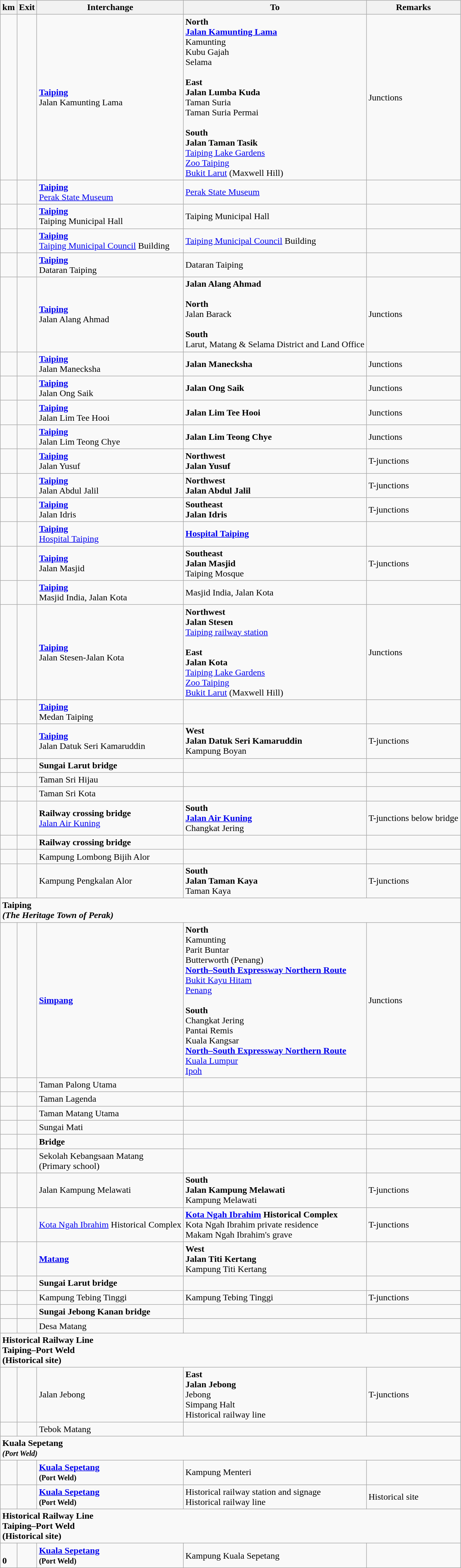<table class="wikitable">
<tr>
<th>km</th>
<th>Exit</th>
<th>Interchange</th>
<th>To</th>
<th>Remarks</th>
</tr>
<tr>
<td></td>
<td></td>
<td><strong><a href='#'>Taiping</a></strong><br>Jalan Kamunting Lama</td>
<td><strong>North</strong><br> <strong><a href='#'>Jalan Kamunting Lama</a></strong><br>Kamunting<br>Kubu Gajah<br>Selama<br><br><strong>East</strong><br><strong>Jalan Lumba Kuda</strong><br>Taman Suria<br>Taman Suria Permai<br><br><strong>South</strong><br><strong>Jalan Taman Tasik</strong><br><a href='#'>Taiping Lake Gardens</a><br><a href='#'>Zoo Taiping</a><br> <a href='#'>Bukit Larut</a> (Maxwell Hill)</td>
<td>Junctions</td>
</tr>
<tr>
<td></td>
<td></td>
<td><strong><a href='#'>Taiping</a></strong><br><a href='#'>Perak State Museum</a></td>
<td><a href='#'>Perak State Museum</a></td>
<td></td>
</tr>
<tr>
<td></td>
<td></td>
<td><strong><a href='#'>Taiping</a></strong><br>Taiping Municipal Hall</td>
<td>Taiping Municipal Hall</td>
<td></td>
</tr>
<tr>
<td></td>
<td></td>
<td><strong><a href='#'>Taiping</a></strong><br><a href='#'>Taiping Municipal Council</a> Building</td>
<td><a href='#'>Taiping Municipal Council</a> Building</td>
<td></td>
</tr>
<tr>
<td></td>
<td></td>
<td><strong><a href='#'>Taiping</a></strong><br>Dataran Taiping</td>
<td>Dataran Taiping</td>
<td></td>
</tr>
<tr>
<td></td>
<td></td>
<td><strong><a href='#'>Taiping</a></strong><br>Jalan Alang Ahmad</td>
<td><strong>Jalan Alang Ahmad</strong><br><br><strong>North</strong><br>Jalan Barack<br><br><strong>South</strong><br>Larut, Matang & Selama District and Land Office</td>
<td>Junctions</td>
</tr>
<tr>
<td></td>
<td></td>
<td><strong><a href='#'>Taiping</a></strong><br>Jalan Manecksha</td>
<td><strong>Jalan Manecksha</strong></td>
<td>Junctions</td>
</tr>
<tr>
<td></td>
<td></td>
<td><strong><a href='#'>Taiping</a></strong><br>Jalan Ong Saik</td>
<td><strong>Jalan Ong Saik</strong></td>
<td>Junctions</td>
</tr>
<tr>
<td></td>
<td></td>
<td><strong><a href='#'>Taiping</a></strong><br>Jalan Lim Tee Hooi</td>
<td><strong>Jalan Lim Tee Hooi</strong></td>
<td>Junctions</td>
</tr>
<tr>
<td></td>
<td></td>
<td><strong><a href='#'>Taiping</a></strong><br>Jalan Lim Teong Chye</td>
<td><strong>Jalan Lim Teong Chye</strong></td>
<td>Junctions</td>
</tr>
<tr>
<td></td>
<td></td>
<td><strong><a href='#'>Taiping</a></strong><br>Jalan Yusuf</td>
<td><strong>Northwest</strong><br><strong>Jalan Yusuf</strong></td>
<td>T-junctions</td>
</tr>
<tr>
<td></td>
<td></td>
<td><strong><a href='#'>Taiping</a></strong><br>Jalan Abdul Jalil</td>
<td><strong>Northwest</strong><br><strong>Jalan Abdul Jalil </strong></td>
<td>T-junctions</td>
</tr>
<tr>
<td></td>
<td></td>
<td><strong><a href='#'>Taiping</a></strong><br>Jalan Idris</td>
<td><strong>Southeast</strong><br><strong>Jalan Idris</strong></td>
<td>T-junctions</td>
</tr>
<tr>
<td></td>
<td></td>
<td><strong><a href='#'>Taiping</a></strong><br><a href='#'>Hospital Taiping</a> </td>
<td><strong><a href='#'>Hospital Taiping</a></strong> </td>
<td></td>
</tr>
<tr>
<td></td>
<td></td>
<td><strong><a href='#'>Taiping</a></strong><br>Jalan Masjid</td>
<td><strong>Southeast</strong><br><strong>Jalan Masjid</strong><br>Taiping Mosque</td>
<td>T-junctions</td>
</tr>
<tr>
<td></td>
<td></td>
<td><strong><a href='#'>Taiping</a></strong><br>Masjid India, Jalan Kota</td>
<td>Masjid India, Jalan Kota</td>
<td></td>
</tr>
<tr>
<td></td>
<td></td>
<td><strong><a href='#'>Taiping</a></strong><br>Jalan Stesen-Jalan Kota</td>
<td><strong>Northwest</strong><br><strong>Jalan Stesen</strong><br> <a href='#'>Taiping railway station</a><br><br><strong>East</strong><br><strong>Jalan Kota</strong><br><a href='#'>Taiping Lake Gardens</a><br><a href='#'>Zoo Taiping</a><br> <a href='#'>Bukit Larut</a> (Maxwell Hill)</td>
<td>Junctions</td>
</tr>
<tr>
<td></td>
<td></td>
<td><strong><a href='#'>Taiping</a></strong><br>Medan Taiping</td>
<td></td>
<td></td>
</tr>
<tr>
<td></td>
<td></td>
<td><strong><a href='#'>Taiping</a></strong><br>Jalan Datuk Seri Kamaruddin</td>
<td><strong>West</strong><br><strong>Jalan Datuk Seri Kamaruddin</strong><br>Kampung Boyan</td>
<td>T-junctions</td>
</tr>
<tr>
<td></td>
<td></td>
<td><strong>Sungai Larut bridge</strong></td>
<td></td>
<td></td>
</tr>
<tr>
<td></td>
<td></td>
<td>Taman Sri Hijau</td>
<td></td>
<td></td>
</tr>
<tr>
<td></td>
<td></td>
<td>Taman Sri Kota</td>
<td></td>
<td></td>
</tr>
<tr>
<td></td>
<td></td>
<td><strong>Railway crossing bridge</strong><br><a href='#'>Jalan Air Kuning</a></td>
<td><strong>South</strong><br> <strong><a href='#'>Jalan Air Kuning</a></strong><br>Changkat Jering</td>
<td>T-junctions below bridge</td>
</tr>
<tr>
<td></td>
<td></td>
<td><strong>Railway crossing bridge</strong></td>
<td></td>
<td></td>
</tr>
<tr>
<td></td>
<td></td>
<td>Kampung Lombong Bijih Alor</td>
<td></td>
<td></td>
</tr>
<tr>
<td></td>
<td></td>
<td>Kampung Pengkalan Alor</td>
<td><strong>South</strong><br><strong>Jalan Taman Kaya</strong><br>Taman Kaya</td>
<td>T-junctions</td>
</tr>
<tr>
<td style="width:600px" colspan="6" style="text-align:center; background:white;"><strong><span>Taiping<br><em>(The Heritage Town of Perak)</em></span></strong></td>
</tr>
<tr>
<td></td>
<td></td>
<td><strong><a href='#'>Simpang</a></strong></td>
<td><strong>North</strong><br> Kamunting<br> Parit Buntar<br> Butterworth (Penang)<br>  <strong><a href='#'>North–South Expressway Northern Route</a></strong><br><a href='#'>Bukit Kayu Hitam</a><br><a href='#'>Penang</a><br><br><strong>South</strong><br> Changkat Jering<br> Pantai Remis<br> Kuala Kangsar<br>  <strong><a href='#'>North–South Expressway Northern Route</a></strong><br><a href='#'>Kuala Lumpur</a><br><a href='#'>Ipoh</a></td>
<td>Junctions</td>
</tr>
<tr>
<td></td>
<td></td>
<td>Taman Palong Utama</td>
<td></td>
<td></td>
</tr>
<tr>
<td></td>
<td></td>
<td>Taman Lagenda</td>
<td></td>
<td></td>
</tr>
<tr>
<td></td>
<td></td>
<td>Taman Matang Utama</td>
<td></td>
<td></td>
</tr>
<tr>
<td></td>
<td></td>
<td>Sungai Mati</td>
<td></td>
<td></td>
</tr>
<tr>
<td></td>
<td></td>
<td><strong>Bridge</strong></td>
<td></td>
<td></td>
</tr>
<tr>
<td></td>
<td></td>
<td>Sekolah Kebangsaan Matang<br>(Primary school)</td>
<td></td>
<td></td>
</tr>
<tr>
<td></td>
<td></td>
<td>Jalan Kampung Melawati</td>
<td><strong>South</strong><br><strong>Jalan Kampung Melawati</strong><br>Kampung Melawati</td>
<td>T-junctions</td>
</tr>
<tr>
<td></td>
<td></td>
<td><a href='#'>Kota Ngah Ibrahim</a> Historical Complex</td>
<td><strong><a href='#'>Kota Ngah Ibrahim</a> Historical Complex</strong><br>Kota Ngah Ibrahim private residence<br>Makam Ngah Ibrahim's grave<br> </td>
<td>T-junctions</td>
</tr>
<tr>
<td></td>
<td></td>
<td><strong><a href='#'>Matang</a></strong></td>
<td><strong>West</strong><br><strong>Jalan Titi Kertang</strong><br>Kampung Titi Kertang</td>
<td></td>
</tr>
<tr>
<td></td>
<td></td>
<td><strong>Sungai Larut bridge</strong></td>
<td></td>
<td></td>
</tr>
<tr>
<td></td>
<td></td>
<td>Kampung Tebing Tinggi</td>
<td>Kampung Tebing Tinggi</td>
<td>T-junctions</td>
</tr>
<tr>
<td></td>
<td></td>
<td><strong>Sungai Jebong Kanan bridge</strong></td>
<td></td>
<td></td>
</tr>
<tr>
<td></td>
<td></td>
<td>Desa Matang</td>
<td></td>
<td></td>
</tr>
<tr>
<td style="width:600px" colspan="6" style="text-align:center; background:white;"><strong><span>Historical Railway Line<br>Taiping–Port Weld<br>(Historical site)</span></strong></td>
</tr>
<tr>
<td></td>
<td></td>
<td>Jalan Jebong</td>
<td><strong>East</strong><br><strong>Jalan Jebong</strong><br>Jebong<br>Simpang Halt<br>Historical railway line</td>
<td>T-junctions</td>
</tr>
<tr>
<td></td>
<td></td>
<td>Tebok Matang</td>
<td></td>
<td></td>
</tr>
<tr>
<td style="width:600px" colspan="6" style="text-align:center; background:white;"><strong><span>Kuala Sepetang<br><small><em>(Port Weld)</em></small></span></strong></td>
</tr>
<tr>
<td></td>
<td></td>
<td><strong><a href='#'>Kuala Sepetang</a></strong><br><small><strong>(Port Weld)</strong></small></td>
<td>Kampung Menteri</td>
<td></td>
</tr>
<tr>
<td></td>
<td></td>
<td><strong><a href='#'>Kuala Sepetang</a></strong><br><small><strong>(Port Weld)</strong></small></td>
<td>Historical railway station and signage<br>Historical railway line</td>
<td>Historical site</td>
</tr>
<tr>
<td style="width:600px" colspan="6" style="text-align:center; background:white;"><strong><span>Historical Railway Line<br>Taiping–Port Weld<br>(Historical site)</span></strong></td>
</tr>
<tr>
<td><br><strong>0</strong></td>
<td></td>
<td><strong><a href='#'>Kuala Sepetang</a></strong><br><small><strong>(Port Weld)</strong></small></td>
<td>Kampung Kuala Sepetang</td>
<td></td>
</tr>
</table>
